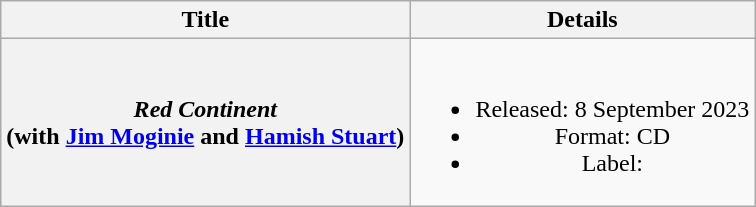<table class="wikitable plainrowheaders" style="text-align:center;" border="1">
<tr>
<th>Title</th>
<th>Details</th>
</tr>
<tr>
<th scope="row"><em>Red Continent</em> <br>(with <a href='#'>Jim Moginie</a> and <a href='#'>Hamish Stuart</a>)</th>
<td><br><ul><li>Released: 8 September 2023</li><li>Format: CD</li><li>Label:</li></ul></td>
</tr>
</table>
